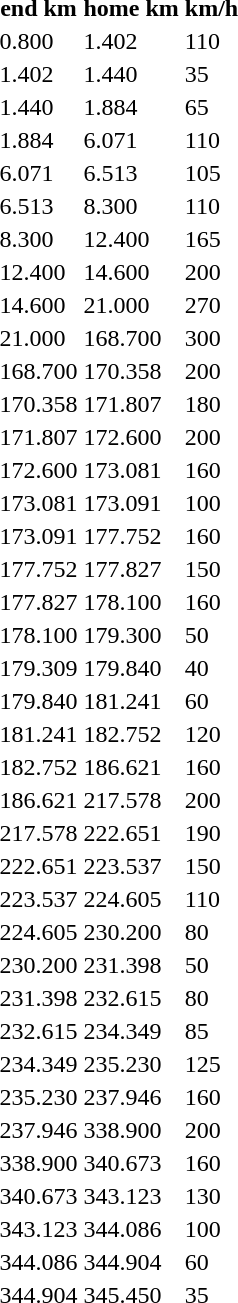<table>
<tr>
<th>end km</th>
<th>home km</th>
<th>km/h</th>
</tr>
<tr>
<td>0.800</td>
<td>1.402</td>
<td>110</td>
</tr>
<tr>
<td>1.402</td>
<td>1.440</td>
<td>35</td>
</tr>
<tr>
<td>1.440</td>
<td>1.884</td>
<td>65</td>
</tr>
<tr>
<td>1.884</td>
<td>6.071</td>
<td>110</td>
</tr>
<tr>
<td>6.071</td>
<td>6.513</td>
<td>105</td>
</tr>
<tr>
<td>6.513</td>
<td>8.300</td>
<td>110</td>
</tr>
<tr>
<td>8.300</td>
<td>12.400</td>
<td>165</td>
</tr>
<tr>
<td>12.400</td>
<td>14.600</td>
<td>200</td>
</tr>
<tr>
<td>14.600</td>
<td>21.000</td>
<td>270</td>
</tr>
<tr>
<td>21.000</td>
<td>168.700</td>
<td>300</td>
</tr>
<tr>
<td>168.700</td>
<td>170.358</td>
<td>200</td>
</tr>
<tr>
<td>170.358</td>
<td>171.807</td>
<td>180</td>
</tr>
<tr>
<td>171.807</td>
<td>172.600</td>
<td>200</td>
</tr>
<tr>
<td>172.600</td>
<td>173.081</td>
<td>160</td>
</tr>
<tr>
<td>173.081</td>
<td>173.091</td>
<td>100</td>
</tr>
<tr>
<td>173.091</td>
<td>177.752</td>
<td>160</td>
</tr>
<tr>
<td>177.752</td>
<td>177.827</td>
<td>150</td>
</tr>
<tr>
<td>177.827</td>
<td>178.100</td>
<td>160</td>
</tr>
<tr>
<td>178.100</td>
<td>179.300</td>
<td>50</td>
</tr>
<tr>
<td>179.309</td>
<td>179.840</td>
<td>40</td>
</tr>
<tr>
<td>179.840</td>
<td>181.241</td>
<td>60</td>
</tr>
<tr>
<td>181.241</td>
<td>182.752</td>
<td>120</td>
</tr>
<tr>
<td>182.752</td>
<td>186.621</td>
<td>160</td>
</tr>
<tr>
<td>186.621</td>
<td>217.578</td>
<td>200</td>
</tr>
<tr>
<td>217.578</td>
<td>222.651</td>
<td>190</td>
</tr>
<tr>
<td>222.651</td>
<td>223.537</td>
<td>150</td>
</tr>
<tr>
<td>223.537</td>
<td>224.605</td>
<td>110</td>
</tr>
<tr>
<td>224.605</td>
<td>230.200</td>
<td>80</td>
</tr>
<tr>
<td>230.200</td>
<td>231.398</td>
<td>50</td>
</tr>
<tr>
<td>231.398</td>
<td>232.615</td>
<td>80</td>
</tr>
<tr>
<td>232.615</td>
<td>234.349</td>
<td>85</td>
</tr>
<tr>
<td>234.349</td>
<td>235.230</td>
<td>125</td>
</tr>
<tr>
<td>235.230</td>
<td>237.946</td>
<td>160</td>
</tr>
<tr>
<td>237.946</td>
<td>338.900</td>
<td>200</td>
</tr>
<tr>
<td>338.900</td>
<td>340.673</td>
<td>160</td>
</tr>
<tr>
<td>340.673</td>
<td>343.123</td>
<td>130</td>
</tr>
<tr>
<td>343.123</td>
<td>344.086</td>
<td>100</td>
</tr>
<tr>
<td>344.086</td>
<td>344.904</td>
<td>60</td>
</tr>
<tr>
<td>344.904</td>
<td>345.450</td>
<td>35</td>
</tr>
</table>
